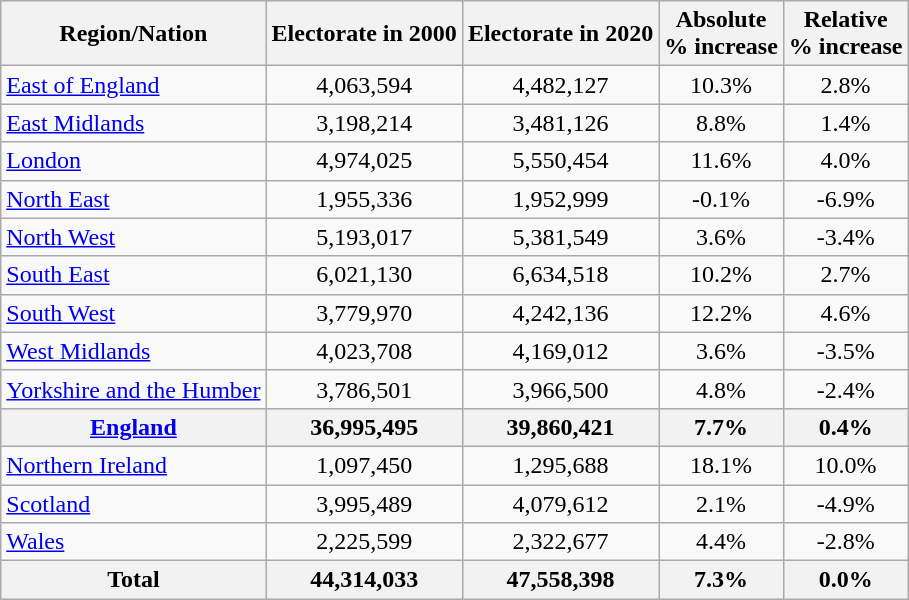<table class="wikitable sortable">
<tr>
<th>Region/Nation</th>
<th>Electorate in 2000</th>
<th>Electorate in 2020</th>
<th>Absolute<br>% increase</th>
<th>Relative<br>% increase</th>
</tr>
<tr>
<td><a href='#'>East of England</a></td>
<td align="center">4,063,594</td>
<td align="center">4,482,127</td>
<td align="center">10.3%</td>
<td align="center">2.8%</td>
</tr>
<tr>
<td><a href='#'>East Midlands</a></td>
<td align="center">3,198,214</td>
<td align="center">3,481,126</td>
<td align="center">8.8%</td>
<td align="center">1.4%</td>
</tr>
<tr>
<td><a href='#'>London</a></td>
<td align="center">4,974,025</td>
<td align="center">5,550,454</td>
<td align="center">11.6%</td>
<td align="center">4.0%</td>
</tr>
<tr>
<td><a href='#'>North East</a></td>
<td align="center">1,955,336</td>
<td align="center">1,952,999</td>
<td align="center">-0.1%</td>
<td align="center">-6.9%</td>
</tr>
<tr>
<td><a href='#'>North West</a></td>
<td align="center">5,193,017</td>
<td align="center">5,381,549</td>
<td align="center">3.6%</td>
<td align="center">-3.4%</td>
</tr>
<tr>
<td><a href='#'>South East</a></td>
<td align="center">6,021,130</td>
<td align="center">6,634,518</td>
<td align="center">10.2%</td>
<td align="center">2.7%</td>
</tr>
<tr>
<td><a href='#'>South West</a></td>
<td align="center">3,779,970</td>
<td align="center">4,242,136</td>
<td align="center">12.2%</td>
<td align="center">4.6%</td>
</tr>
<tr>
<td><a href='#'>West Midlands</a></td>
<td align="center">4,023,708</td>
<td align="center">4,169,012</td>
<td align="center">3.6%</td>
<td align="center">-3.5%</td>
</tr>
<tr>
<td><a href='#'>Yorkshire and the Humber</a></td>
<td align="center">3,786,501</td>
<td align="center">3,966,500</td>
<td align="center">4.8%</td>
<td align="center">-2.4%</td>
</tr>
<tr>
<th><a href='#'>England</a></th>
<th>36,995,495</th>
<th>39,860,421</th>
<th>7.7%</th>
<th>0.4%</th>
</tr>
<tr>
<td><a href='#'>Northern Ireland</a></td>
<td align="center">1,097,450</td>
<td align="center">1,295,688</td>
<td align="center">18.1%</td>
<td align="center">10.0%</td>
</tr>
<tr>
<td><a href='#'>Scotland</a></td>
<td align="center">3,995,489</td>
<td align="center">4,079,612</td>
<td align="center">2.1%</td>
<td align="center">-4.9%</td>
</tr>
<tr>
<td><a href='#'>Wales</a></td>
<td align="center">2,225,599</td>
<td align="center">2,322,677</td>
<td align="center">4.4%</td>
<td align="center">-2.8%</td>
</tr>
<tr>
<th>Total</th>
<th>44,314,033</th>
<th>47,558,398</th>
<th>7.3%</th>
<th>0.0%</th>
</tr>
</table>
